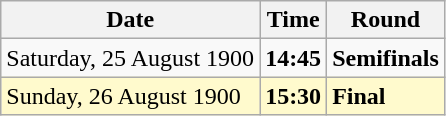<table class="wikitable">
<tr>
<th>Date</th>
<th>Time</th>
<th>Round</th>
</tr>
<tr>
<td>Saturday, 25 August 1900</td>
<td><strong>14:45</strong></td>
<td><strong>Semifinals</strong></td>
</tr>
<tr style=background:lemonchiffon>
<td>Sunday, 26 August 1900</td>
<td><strong>15:30</strong></td>
<td><strong>Final</strong></td>
</tr>
</table>
